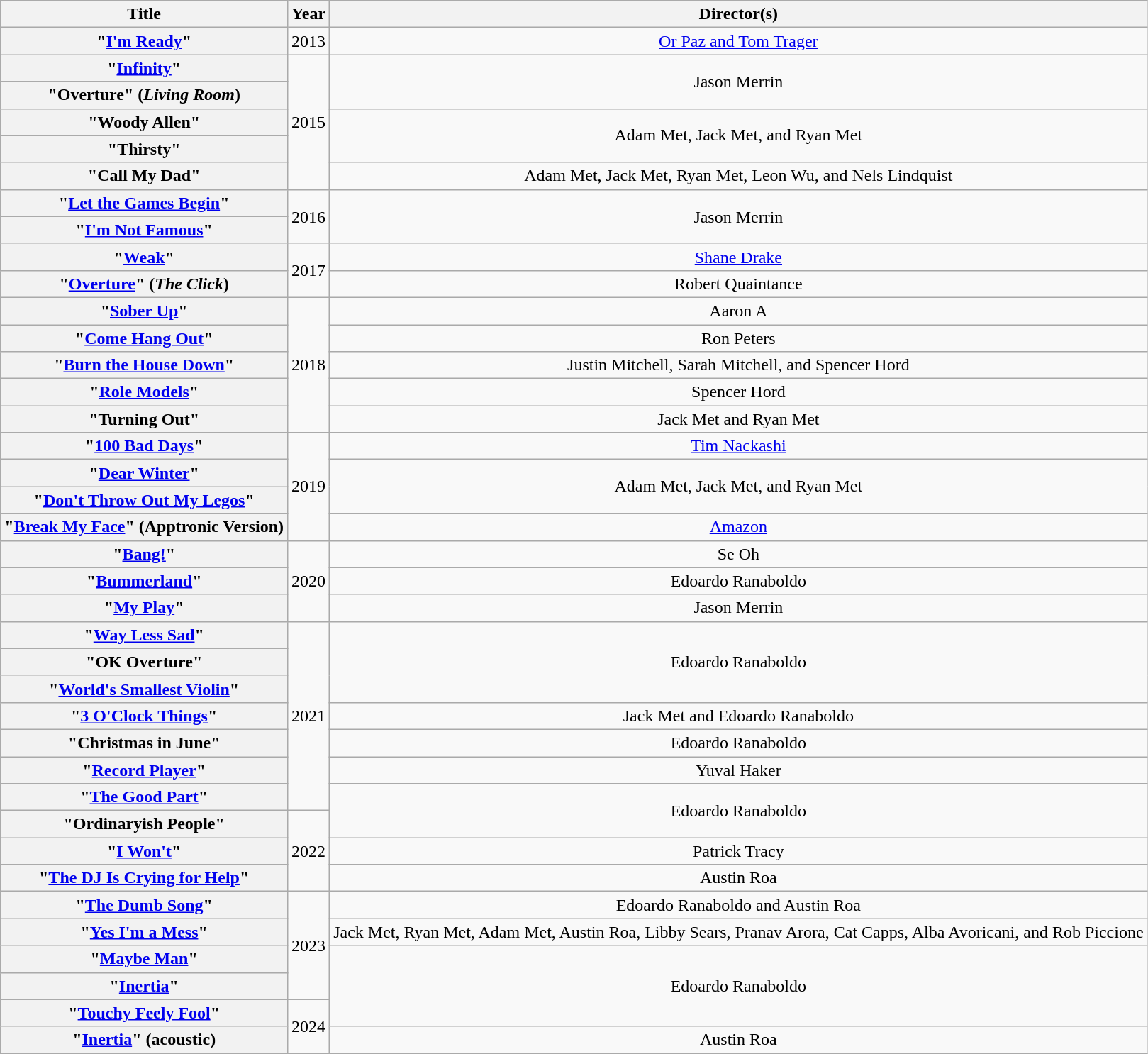<table class="wikitable plainrowheaders" style="text-align:center">
<tr>
<th scope="col">Title</th>
<th scope="col">Year</th>
<th scope="col">Director(s)</th>
</tr>
<tr>
<th scope="row">"<a href='#'>I'm Ready</a>"</th>
<td>2013</td>
<td><a href='#'>Or Paz and Tom Trager</a></td>
</tr>
<tr>
<th scope="row">"<a href='#'>Infinity</a>"</th>
<td rowspan="5">2015</td>
<td rowspan="2">Jason Merrin</td>
</tr>
<tr>
<th scope="row">"Overture" (<em>Living Room</em>)</th>
</tr>
<tr>
<th scope="row">"Woody Allen"</th>
<td rowspan="2">Adam Met, Jack Met, and Ryan Met</td>
</tr>
<tr>
<th scope="row">"Thirsty"</th>
</tr>
<tr>
<th scope="row">"Call My Dad"</th>
<td>Adam Met, Jack Met, Ryan Met, Leon Wu, and Nels Lindquist</td>
</tr>
<tr>
<th scope="row">"<a href='#'>Let the Games Begin</a>"</th>
<td rowspan="2">2016</td>
<td rowspan="2">Jason Merrin</td>
</tr>
<tr>
<th scope="row">"<a href='#'>I'm Not Famous</a>"</th>
</tr>
<tr>
<th scope="row">"<a href='#'>Weak</a>"</th>
<td rowspan="2">2017</td>
<td><a href='#'>Shane Drake</a></td>
</tr>
<tr>
<th scope="row">"<a href='#'>Overture</a>" (<em>The Click</em>)</th>
<td>Robert Quaintance</td>
</tr>
<tr>
<th scope="row">"<a href='#'>Sober Up</a>"</th>
<td rowspan="5">2018</td>
<td>Aaron A</td>
</tr>
<tr>
<th scope="row">"<a href='#'>Come Hang Out</a>"</th>
<td>Ron Peters</td>
</tr>
<tr>
<th scope="row">"<a href='#'>Burn the House Down</a>"</th>
<td>Justin Mitchell, Sarah Mitchell, and Spencer Hord</td>
</tr>
<tr>
<th scope="row">"<a href='#'>Role Models</a>"</th>
<td>Spencer Hord</td>
</tr>
<tr>
<th scope="row">"Turning Out"</th>
<td>Jack Met and Ryan Met</td>
</tr>
<tr>
<th scope="row">"<a href='#'>100 Bad Days</a>"</th>
<td rowspan="4">2019</td>
<td><a href='#'>Tim Nackashi</a></td>
</tr>
<tr>
<th scope="row">"<a href='#'>Dear Winter</a>"</th>
<td rowspan="2">Adam Met, Jack Met, and Ryan Met</td>
</tr>
<tr>
<th scope="row">"<a href='#'>Don't Throw Out My Legos</a>"</th>
</tr>
<tr>
<th scope="row">"<a href='#'>Break My Face</a>" (Apptronic Version)</th>
<td><a href='#'>Amazon</a></td>
</tr>
<tr>
<th scope="row">"<a href='#'>Bang!</a>"</th>
<td rowspan="3">2020</td>
<td>Se Oh</td>
</tr>
<tr>
<th scope="row">"<a href='#'>Bummerland</a>"</th>
<td>Edoardo Ranaboldo</td>
</tr>
<tr>
<th scope="row">"<a href='#'>My Play</a>"</th>
<td>Jason Merrin</td>
</tr>
<tr>
<th scope="row">"<a href='#'>Way Less Sad</a>"</th>
<td rowspan="7">2021</td>
<td rowspan="3">Edoardo Ranaboldo</td>
</tr>
<tr>
<th scope="row">"OK Overture"</th>
</tr>
<tr>
<th scope="row">"<a href='#'>World's Smallest Violin</a>"</th>
</tr>
<tr>
<th scope="row">"<a href='#'>3 O'Clock Things</a>"</th>
<td>Jack Met and Edoardo Ranaboldo</td>
</tr>
<tr>
<th scope="row">"Christmas in June"</th>
<td>Edoardo Ranaboldo</td>
</tr>
<tr>
<th scope="row">"<a href='#'>Record Player</a>"</th>
<td>Yuval Haker</td>
</tr>
<tr>
<th scope="row">"<a href='#'>The Good Part</a>"</th>
<td rowspan="2">Edoardo Ranaboldo</td>
</tr>
<tr>
<th scope="row">"Ordinaryish People"</th>
<td rowspan="3">2022</td>
</tr>
<tr>
<th scope="row">"<a href='#'>I Won't</a>"</th>
<td>Patrick Tracy</td>
</tr>
<tr>
<th scope="row">"<a href='#'>The DJ Is Crying for Help</a>"</th>
<td>Austin Roa</td>
</tr>
<tr>
<th scope="row">"<a href='#'>The Dumb Song</a>"</th>
<td rowspan="4">2023</td>
<td>Edoardo Ranaboldo and Austin Roa</td>
</tr>
<tr>
<th scope="row">"<a href='#'>Yes I'm a Mess</a>"</th>
<td>Jack Met, Ryan Met, Adam Met, Austin Roa, Libby Sears, Pranav Arora, Cat Capps, Alba Avoricani, and Rob Piccione</td>
</tr>
<tr>
<th scope="row">"<a href='#'>Maybe Man</a>"</th>
<td rowspan="3">Edoardo Ranaboldo</td>
</tr>
<tr>
<th scope="row">"<a href='#'>Inertia</a>"</th>
</tr>
<tr>
<th scope="row">"<a href='#'>Touchy Feely Fool</a>"</th>
<td rowspan="2">2024</td>
</tr>
<tr>
<th scope="row">"<a href='#'>Inertia</a>" (acoustic)</th>
<td>Austin Roa</td>
</tr>
</table>
